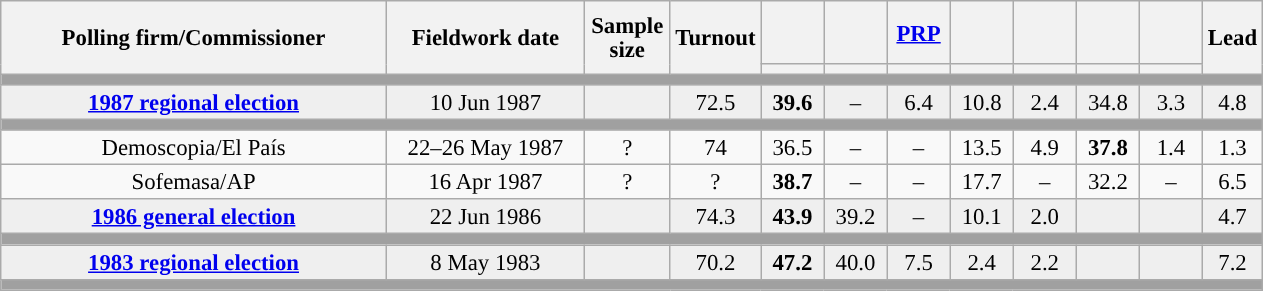<table class="wikitable collapsible collapsed" style="text-align:center; font-size:95%; line-height:16px;">
<tr style="height:42px;">
<th style="width:250px;" rowspan="2">Polling firm/Commissioner</th>
<th style="width:125px;" rowspan="2">Fieldwork date</th>
<th style="width:50px;" rowspan="2">Sample size</th>
<th style="width:45px;" rowspan="2">Turnout</th>
<th style="width:35px;"></th>
<th style="width:35px;"></th>
<th style="width:35px;"><a href='#'>PRP</a></th>
<th style="width:35px;"></th>
<th style="width:35px;"></th>
<th style="width:35px;"></th>
<th style="width:35px;"></th>
<th style="width:30px;" rowspan="2">Lead</th>
</tr>
<tr>
<th style="color:inherit;background:"></th>
<th style="color:inherit;background:"></th>
<th style="color:inherit;background:"></th>
<th style="color:inherit;background:"></th>
<th style="color:inherit;background:"></th>
<th style="color:inherit;background:"></th>
<th style="color:inherit;background:"></th>
</tr>
<tr>
<td colspan="12" style="background:#A0A0A0"></td>
</tr>
<tr style="background:#EFEFEF;">
<td><strong><a href='#'>1987 regional election</a></strong></td>
<td>10 Jun 1987</td>
<td></td>
<td>72.5</td>
<td><strong>39.6</strong><br></td>
<td>–</td>
<td>6.4<br></td>
<td>10.8<br></td>
<td>2.4<br></td>
<td>34.8<br></td>
<td>3.3<br></td>
<td style="background:">4.8</td>
</tr>
<tr>
<td colspan="12" style="background:#A0A0A0"></td>
</tr>
<tr>
<td>Demoscopia/El País</td>
<td>22–26 May 1987</td>
<td>?</td>
<td>74</td>
<td>36.5<br></td>
<td>–</td>
<td>–</td>
<td>13.5<br></td>
<td>4.9<br></td>
<td><strong>37.8</strong><br></td>
<td>1.4<br></td>
<td style="background:">1.3</td>
</tr>
<tr>
<td>Sofemasa/AP</td>
<td>16 Apr 1987</td>
<td>?</td>
<td>?</td>
<td><strong>38.7</strong></td>
<td>–</td>
<td>–</td>
<td>17.7</td>
<td>–</td>
<td>32.2</td>
<td>–</td>
<td style="background:">6.5</td>
</tr>
<tr style="background:#EFEFEF;">
<td><strong><a href='#'>1986 general election</a></strong></td>
<td>22 Jun 1986</td>
<td></td>
<td>74.3</td>
<td><strong>43.9</strong><br></td>
<td>39.2<br></td>
<td>–</td>
<td>10.1<br></td>
<td>2.0<br></td>
<td></td>
<td></td>
<td style="background:">4.7</td>
</tr>
<tr>
<td colspan="12" style="background:#A0A0A0"></td>
</tr>
<tr style="background:#EFEFEF;">
<td><strong><a href='#'>1983 regional election</a></strong></td>
<td>8 May 1983</td>
<td></td>
<td>70.2</td>
<td><strong>47.2</strong><br></td>
<td>40.0<br></td>
<td>7.5<br></td>
<td>2.4<br></td>
<td>2.2<br></td>
<td></td>
<td></td>
<td style="background:">7.2</td>
</tr>
<tr>
<td colspan="12" style="background:#A0A0A0"></td>
</tr>
</table>
